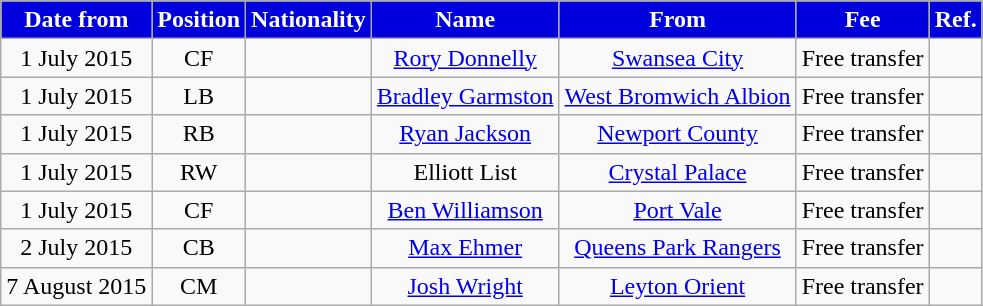<table class="wikitable" style="text-align:center;">
<tr>
<th style="background:#0000DD; color:#FFFFFF;">Date from</th>
<th style="background:#0000DD; color:#FFFFFF;">Position</th>
<th style="background:#0000DD; color:#FFFFFF;">Nationality</th>
<th style="background:#0000DD; color:#FFFFFF;">Name</th>
<th style="background:#0000DD; color:#FFFFFF;">From</th>
<th style="background:#0000DD; color:#FFFFFF;">Fee</th>
<th style="background:#0000DD; color:#FFFFFF;">Ref.</th>
</tr>
<tr>
<td>1 July 2015</td>
<td>CF</td>
<td></td>
<td><a href='#'>Rory Donnelly</a></td>
<td><a href='#'>Swansea City</a></td>
<td>Free transfer</td>
<td></td>
</tr>
<tr>
<td>1 July 2015</td>
<td>LB</td>
<td></td>
<td><a href='#'>Bradley Garmston</a></td>
<td><a href='#'>West Bromwich Albion</a></td>
<td>Free transfer</td>
<td></td>
</tr>
<tr>
<td>1 July 2015</td>
<td>RB</td>
<td></td>
<td><a href='#'>Ryan Jackson</a></td>
<td><a href='#'>Newport County</a></td>
<td>Free transfer</td>
<td></td>
</tr>
<tr>
<td>1 July 2015</td>
<td>RW</td>
<td></td>
<td>Elliott List</td>
<td><a href='#'>Crystal Palace</a></td>
<td>Free transfer</td>
<td></td>
</tr>
<tr>
<td>1 July 2015</td>
<td>CF</td>
<td></td>
<td><a href='#'>Ben Williamson</a></td>
<td><a href='#'>Port Vale</a></td>
<td>Free transfer</td>
<td></td>
</tr>
<tr>
<td>2 July 2015</td>
<td>CB</td>
<td></td>
<td><a href='#'>Max Ehmer</a></td>
<td><a href='#'>Queens Park Rangers</a></td>
<td>Free transfer</td>
<td></td>
</tr>
<tr>
<td>7 August 2015</td>
<td>CM</td>
<td></td>
<td><a href='#'>Josh Wright</a></td>
<td><a href='#'>Leyton Orient</a></td>
<td>Free transfer</td>
<td></td>
</tr>
</table>
